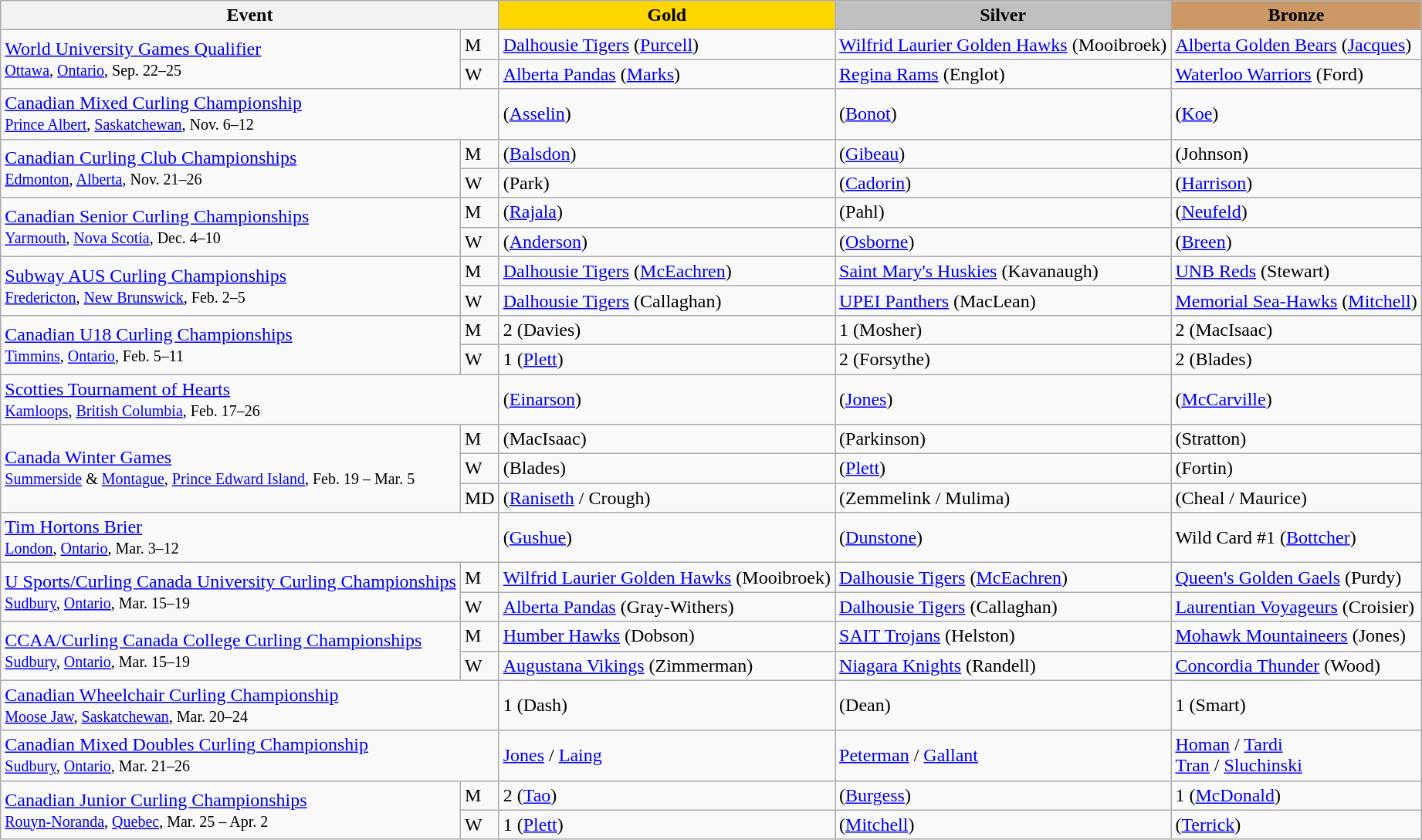<table class="wikitable">
<tr>
<th colspan="2">Event</th>
<th style="background:gold">Gold</th>
<th style="background:silver">Silver</th>
<th style="background:#cc9966">Bronze</th>
</tr>
<tr>
<td rowspan="2"><a href='#'>World University Games Qualifier</a> <br> <small><a href='#'>Ottawa</a>, <a href='#'>Ontario</a>, Sep. 22–25</small></td>
<td>M</td>
<td> <a href='#'>Dalhousie Tigers</a> (<a href='#'>Purcell</a>)</td>
<td> <a href='#'>Wilfrid Laurier Golden Hawks</a> (Mooibroek)</td>
<td> <a href='#'>Alberta Golden Bears</a> (<a href='#'>Jacques</a>)</td>
</tr>
<tr>
<td>W</td>
<td> <a href='#'>Alberta Pandas</a> (<a href='#'>Marks</a>)</td>
<td> <a href='#'>Regina Rams</a> (Englot)</td>
<td> <a href='#'>Waterloo Warriors</a> (Ford)</td>
</tr>
<tr>
<td colspan="2"><a href='#'>Canadian Mixed Curling Championship</a> <br> <small><a href='#'>Prince Albert</a>, <a href='#'>Saskatchewan</a>, Nov. 6–12</small></td>
<td> (<a href='#'>Asselin</a>)</td>
<td> (<a href='#'>Bonot</a>)</td>
<td> (<a href='#'>Koe</a>)</td>
</tr>
<tr>
<td rowspan="2"><a href='#'>Canadian Curling Club Championships</a> <br> <small><a href='#'>Edmonton</a>, <a href='#'>Alberta</a>, Nov. 21–26</small></td>
<td>M</td>
<td> (<a href='#'>Balsdon</a>)</td>
<td> (<a href='#'>Gibeau</a>)</td>
<td> (Johnson)</td>
</tr>
<tr>
<td>W</td>
<td> (Park)</td>
<td> (<a href='#'>Cadorin</a>)</td>
<td> (<a href='#'>Harrison</a>)</td>
</tr>
<tr>
<td rowspan="2"><a href='#'>Canadian Senior Curling Championships</a> <br> <small><a href='#'>Yarmouth</a>, <a href='#'>Nova Scotia</a>, Dec. 4–10</small></td>
<td>M</td>
<td> (<a href='#'>Rajala</a>)</td>
<td> (Pahl)</td>
<td> (<a href='#'>Neufeld</a>)</td>
</tr>
<tr>
<td>W</td>
<td> (<a href='#'>Anderson</a>)</td>
<td> (<a href='#'>Osborne</a>)</td>
<td> (<a href='#'>Breen</a>)</td>
</tr>
<tr>
<td rowspan="2"><a href='#'>Subway AUS Curling Championships</a> <br> <small><a href='#'>Fredericton</a>, <a href='#'>New Brunswick</a>, Feb. 2–5</small></td>
<td>M</td>
<td> <a href='#'>Dalhousie Tigers</a> (<a href='#'>McEachren</a>)</td>
<td> <a href='#'>Saint Mary's Huskies</a> (Kavanaugh)</td>
<td> <a href='#'>UNB Reds</a> (Stewart)</td>
</tr>
<tr>
<td>W</td>
<td> <a href='#'>Dalhousie Tigers</a> (Callaghan)</td>
<td> <a href='#'>UPEI Panthers</a> (MacLean)</td>
<td> <a href='#'>Memorial Sea-Hawks</a> (<a href='#'>Mitchell</a>)</td>
</tr>
<tr>
<td rowspan="2"><a href='#'>Canadian U18 Curling Championships</a> <br> <small><a href='#'>Timmins</a>, <a href='#'>Ontario</a>, Feb. 5–11</small></td>
<td>M</td>
<td> 2 (Davies)</td>
<td> 1 (Mosher)</td>
<td> 2 (MacIsaac)</td>
</tr>
<tr>
<td>W</td>
<td> 1 (<a href='#'>Plett</a>)</td>
<td> 2 (Forsythe)</td>
<td> 2 (Blades)</td>
</tr>
<tr>
<td colspan="2"><a href='#'>Scotties Tournament of Hearts</a> <br> <small><a href='#'>Kamloops</a>, <a href='#'>British Columbia</a>, Feb. 17–26</small></td>
<td> (<a href='#'>Einarson</a>)</td>
<td> (<a href='#'>Jones</a>)</td>
<td> (<a href='#'>McCarville</a>)</td>
</tr>
<tr>
<td rowspan="3"><a href='#'>Canada Winter Games</a> <br> <small><a href='#'>Summerside</a> & <a href='#'>Montague</a>, <a href='#'>Prince Edward Island</a>, Feb. 19 – Mar. 5</small></td>
<td>M</td>
<td> (MacIsaac)</td>
<td> (Parkinson)</td>
<td> (Stratton)</td>
</tr>
<tr>
<td>W</td>
<td> (Blades)</td>
<td> (<a href='#'>Plett</a>)</td>
<td> (Fortin)</td>
</tr>
<tr>
<td>MD</td>
<td> (<a href='#'>Raniseth</a> / Crough)</td>
<td> (Zemmelink / Mulima)</td>
<td> (Cheal / Maurice)</td>
</tr>
<tr>
<td colspan="2"><a href='#'>Tim Hortons Brier</a> <br> <small><a href='#'>London</a>, <a href='#'>Ontario</a>, Mar. 3–12</small></td>
<td> (<a href='#'>Gushue</a>)</td>
<td> (<a href='#'>Dunstone</a>)</td>
<td> Wild Card #1 (<a href='#'>Bottcher</a>)</td>
</tr>
<tr>
<td rowspan="2"><a href='#'>U Sports/Curling Canada University Curling Championships</a> <br> <small><a href='#'>Sudbury</a>, <a href='#'>Ontario</a>, Mar. 15–19</small></td>
<td>M</td>
<td> <a href='#'>Wilfrid Laurier Golden Hawks</a> (Mooibroek)</td>
<td> <a href='#'>Dalhousie Tigers</a> (<a href='#'>McEachren</a>)</td>
<td> <a href='#'>Queen's Golden Gaels</a> (Purdy)</td>
</tr>
<tr>
<td>W</td>
<td> <a href='#'>Alberta Pandas</a> (Gray-Withers)</td>
<td> <a href='#'>Dalhousie Tigers</a> (Callaghan)</td>
<td> <a href='#'>Laurentian Voyageurs</a> (Croisier)</td>
</tr>
<tr>
<td rowspan="2"><a href='#'>CCAA/Curling Canada College Curling Championships</a> <br> <small><a href='#'>Sudbury</a>, <a href='#'>Ontario</a>, Mar. 15–19</small></td>
<td>M</td>
<td> <a href='#'>Humber Hawks</a> (Dobson)</td>
<td> <a href='#'>SAIT Trojans</a> (Helston)</td>
<td> <a href='#'>Mohawk Mountaineers</a> (Jones)</td>
</tr>
<tr>
<td>W</td>
<td> <a href='#'>Augustana Vikings</a> (Zimmerman)</td>
<td> <a href='#'>Niagara Knights</a> (Randell)</td>
<td> <a href='#'>Concordia Thunder</a> (Wood)</td>
</tr>
<tr>
<td colspan="2"><a href='#'>Canadian Wheelchair Curling Championship</a> <br> <small><a href='#'>Moose Jaw</a>, <a href='#'>Saskatchewan</a>, Mar. 20–24</small></td>
<td> 1 (Dash)</td>
<td> (Dean)</td>
<td> 1 (Smart)</td>
</tr>
<tr>
<td colspan="2"><a href='#'>Canadian Mixed Doubles Curling Championship</a> <br> <small><a href='#'>Sudbury</a>, <a href='#'>Ontario</a>, Mar. 21–26</small></td>
<td> <a href='#'>Jones</a> / <a href='#'>Laing</a></td>
<td> <a href='#'>Peterman</a> / <a href='#'>Gallant</a></td>
<td> <a href='#'>Homan</a> / <a href='#'>Tardi</a> <br>  <a href='#'>Tran</a> / <a href='#'>Sluchinski</a></td>
</tr>
<tr>
<td rowspan="2"><a href='#'>Canadian Junior Curling Championships</a> <br> <small><a href='#'>Rouyn-Noranda</a>, <a href='#'>Quebec</a>, Mar. 25 – Apr. 2</small></td>
<td>M</td>
<td> 2 (<a href='#'>Tao</a>)</td>
<td> (<a href='#'>Burgess</a>)</td>
<td> 1 (<a href='#'>McDonald</a>)</td>
</tr>
<tr>
<td>W</td>
<td> 1 (<a href='#'>Plett</a>)</td>
<td> (<a href='#'>Mitchell</a>)</td>
<td> (<a href='#'>Terrick</a>)</td>
</tr>
</table>
